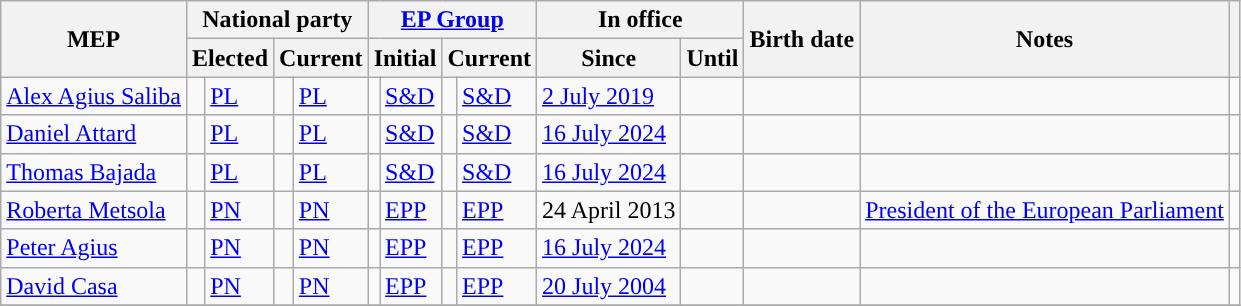<table class="wikitable sortable" style="text-align:left">
<tr>
<th rowspan="2">MEP</th>
<th colspan="4">National party</th>
<th colspan="4"><a href='#'>EP Group</a></th>
<th colspan="2">In office</th>
<th rowspan="2">Birth date</th>
<th rowspan="2">Notes</th>
<th rowspan="2" class="unsortable"></th>
</tr>
<tr>
<th colspan="2">Elected</th>
<th colspan="2">Current</th>
<th colspan="2">Initial</th>
<th colspan="2">Current</th>
<th>Since</th>
<th>Until</th>
</tr>
<tr>
<td><a href='#'>Alex Agius Saliba</a></td>
<td style="background: "></td>
<td><a href='#'>PL</a></td>
<td style="background: "></td>
<td><a href='#'>PL</a></td>
<td style="background: "></td>
<td><a href='#'>S&D</a></td>
<td style="background: "></td>
<td><a href='#'>S&D</a></td>
<td><a href='#'>2 July 2019</a></td>
<td></td>
<td></td>
<td></td>
<td></td>
</tr>
<tr>
<td><a href='#'>Daniel Attard</a></td>
<td style="background: "></td>
<td><a href='#'>PL</a></td>
<td style="background: "></td>
<td><a href='#'>PL</a></td>
<td style="background: "></td>
<td><a href='#'>S&D</a></td>
<td style="background: "></td>
<td><a href='#'>S&D</a></td>
<td><a href='#'>16 July 2024</a></td>
<td></td>
<td></td>
<td></td>
<td></td>
</tr>
<tr>
<td><a href='#'>Thomas Bajada</a></td>
<td style="background: "></td>
<td><a href='#'>PL</a></td>
<td style="background: "></td>
<td><a href='#'>PL</a></td>
<td style="background: "></td>
<td><a href='#'>S&D</a></td>
<td style="background: "></td>
<td><a href='#'>S&D</a></td>
<td><a href='#'>16 July 2024</a></td>
<td></td>
<td></td>
<td></td>
<td></td>
</tr>
<tr>
<td><a href='#'>Roberta Metsola</a></td>
<td style="background: "></td>
<td><a href='#'>PN</a></td>
<td style="background: "></td>
<td><a href='#'>PN</a></td>
<td style="background: "></td>
<td><a href='#'>EPP</a></td>
<td style="background: "></td>
<td><a href='#'>EPP</a></td>
<td>24 April 2013</td>
<td></td>
<td></td>
<td><a href='#'>President of the European Parliament</a></td>
<td></td>
</tr>
<tr>
<td><a href='#'>Peter Agius</a></td>
<td style="background: "></td>
<td><a href='#'>PN</a></td>
<td style="background: "></td>
<td><a href='#'>PN</a></td>
<td style="background: "></td>
<td><a href='#'>EPP</a></td>
<td style="background: "></td>
<td><a href='#'>EPP</a></td>
<td><a href='#'>16 July 2024</a></td>
<td></td>
<td></td>
<td></td>
<td></td>
</tr>
<tr>
<td><a href='#'>David Casa</a></td>
<td style="background: "></td>
<td><a href='#'>PN</a></td>
<td style="background: "></td>
<td><a href='#'>PN</a></td>
<td style="background: "></td>
<td><a href='#'>EPP</a></td>
<td style="background: "></td>
<td><a href='#'>EPP</a></td>
<td><a href='#'>20 July 2004</a></td>
<td></td>
<td></td>
<td></td>
<td></td>
</tr>
<tr>
</tr>
</table>
